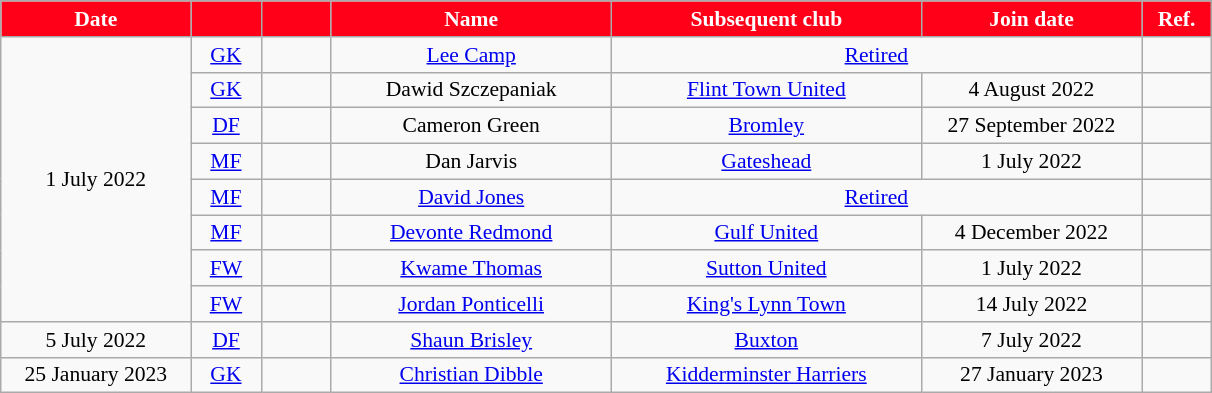<table class="wikitable" style="text-align:center; font-size:90%">
<tr>
<th style="background:#ff0018; color:#fff; width:120px;">Date</th>
<th style="background:#ff0018; color:#fff; width:40px;"></th>
<th style="background:#ff0018; color:#fff; width:40px;"></th>
<th style="background:#ff0018; color:#fff; width:180px;">Name</th>
<th style="background:#ff0018; color:#fff; width:200px;">Subsequent club</th>
<th style="background:#ff0018; color:#fff; width:140px;">Join date</th>
<th style="background:#ff0018; color:#fff; width:40px;">Ref.</th>
</tr>
<tr>
<td rowspan="8">1 July 2022</td>
<td><a href='#'>GK</a></td>
<td></td>
<td><a href='#'>Lee Camp</a></td>
<td colspan="2"><a href='#'>Retired</a></td>
<td></td>
</tr>
<tr>
<td><a href='#'>GK</a></td>
<td></td>
<td>Dawid Szczepaniak</td>
<td> <a href='#'>Flint Town United</a></td>
<td>4 August 2022</td>
<td></td>
</tr>
<tr>
<td><a href='#'>DF</a></td>
<td></td>
<td>Cameron Green</td>
<td> <a href='#'>Bromley</a></td>
<td>27 September 2022</td>
<td></td>
</tr>
<tr>
<td><a href='#'>MF</a></td>
<td></td>
<td>Dan Jarvis</td>
<td> <a href='#'>Gateshead</a></td>
<td>1 July 2022</td>
<td></td>
</tr>
<tr>
<td><a href='#'>MF</a></td>
<td></td>
<td><a href='#'>David Jones</a></td>
<td colspan="2"><a href='#'>Retired</a></td>
<td></td>
</tr>
<tr>
<td><a href='#'>MF</a></td>
<td></td>
<td><a href='#'>Devonte Redmond</a></td>
<td> <a href='#'>Gulf United</a></td>
<td>4 December 2022</td>
<td></td>
</tr>
<tr>
<td><a href='#'>FW</a></td>
<td></td>
<td><a href='#'>Kwame Thomas</a></td>
<td> <a href='#'>Sutton United</a></td>
<td>1 July 2022</td>
<td></td>
</tr>
<tr>
<td><a href='#'>FW</a></td>
<td></td>
<td><a href='#'>Jordan Ponticelli</a></td>
<td> <a href='#'>King's Lynn Town</a></td>
<td>14 July 2022</td>
<td></td>
</tr>
<tr>
<td>5 July 2022</td>
<td><a href='#'>DF</a></td>
<td></td>
<td><a href='#'>Shaun Brisley</a></td>
<td> <a href='#'>Buxton</a></td>
<td>7 July 2022</td>
<td></td>
</tr>
<tr>
<td>25 January 2023</td>
<td><a href='#'>GK</a></td>
<td></td>
<td><a href='#'>Christian Dibble</a></td>
<td> <a href='#'>Kidderminster Harriers</a></td>
<td>27 January 2023</td>
<td></td>
</tr>
</table>
